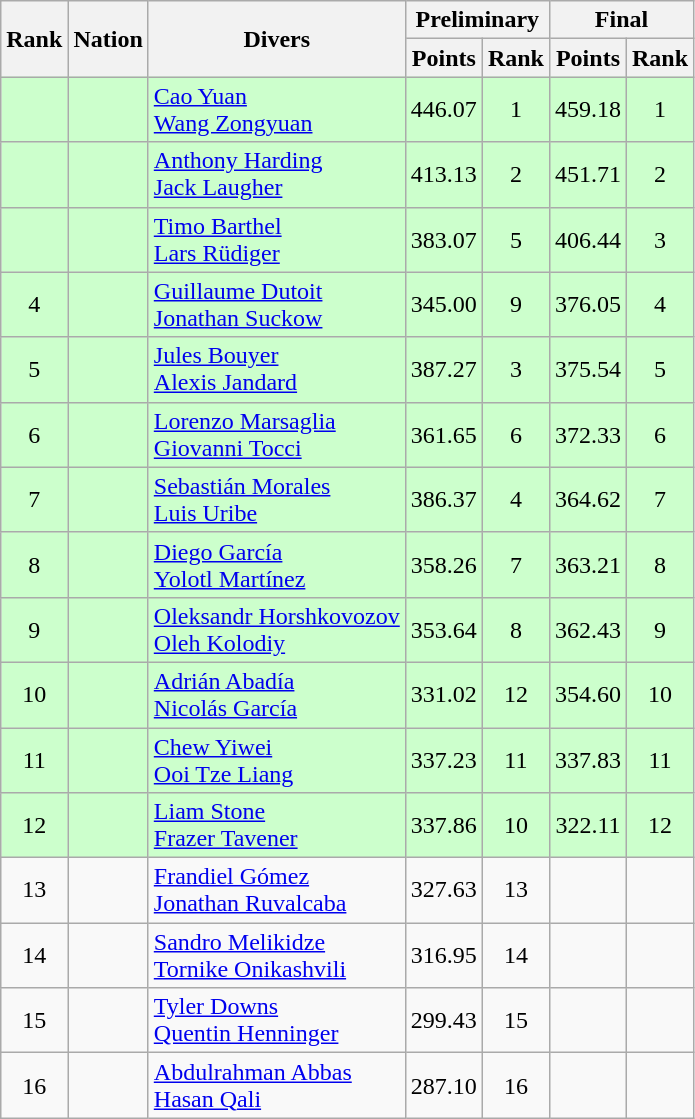<table class="wikitable sortable" style="text-align:center">
<tr>
<th rowspan=2>Rank</th>
<th rowspan=2>Nation</th>
<th rowspan=2>Divers</th>
<th colspan=2>Preliminary</th>
<th colspan=2>Final</th>
</tr>
<tr>
<th>Points</th>
<th>Rank</th>
<th>Points</th>
<th>Rank</th>
</tr>
<tr bgcolor=ccffcc>
<td></td>
<td align=left></td>
<td align=left><a href='#'>Cao Yuan</a><br><a href='#'>Wang Zongyuan</a></td>
<td>446.07</td>
<td>1</td>
<td>459.18</td>
<td>1</td>
</tr>
<tr bgcolor=ccffcc>
<td></td>
<td align=left></td>
<td align=left><a href='#'>Anthony Harding</a><br><a href='#'>Jack Laugher</a></td>
<td>413.13</td>
<td>2</td>
<td>451.71</td>
<td>2</td>
</tr>
<tr bgcolor=ccffcc>
<td></td>
<td align=left></td>
<td align=left><a href='#'>Timo Barthel</a><br><a href='#'>Lars Rüdiger</a></td>
<td>383.07</td>
<td>5</td>
<td>406.44</td>
<td>3</td>
</tr>
<tr bgcolor=ccffcc>
<td>4</td>
<td align=left></td>
<td align=left><a href='#'>Guillaume Dutoit</a><br><a href='#'>Jonathan Suckow</a></td>
<td>345.00</td>
<td>9</td>
<td>376.05</td>
<td>4</td>
</tr>
<tr bgcolor=ccffcc>
<td>5</td>
<td align=left></td>
<td align=left><a href='#'>Jules Bouyer</a><br><a href='#'>Alexis Jandard</a></td>
<td>387.27</td>
<td>3</td>
<td>375.54</td>
<td>5</td>
</tr>
<tr bgcolor=ccffcc>
<td>6</td>
<td align=left></td>
<td align=left><a href='#'>Lorenzo Marsaglia</a><br><a href='#'>Giovanni Tocci</a></td>
<td>361.65</td>
<td>6</td>
<td>372.33</td>
<td>6</td>
</tr>
<tr bgcolor=ccffcc>
<td>7</td>
<td align=left></td>
<td align=left><a href='#'>Sebastián Morales</a><br><a href='#'>Luis Uribe</a></td>
<td>386.37</td>
<td>4</td>
<td>364.62</td>
<td>7</td>
</tr>
<tr bgcolor=ccffcc>
<td>8</td>
<td align=left></td>
<td align=left><a href='#'>Diego García</a><br><a href='#'>Yolotl Martínez</a></td>
<td>358.26</td>
<td>7</td>
<td>363.21</td>
<td>8</td>
</tr>
<tr bgcolor=ccffcc>
<td>9</td>
<td align=left></td>
<td align=left><a href='#'>Oleksandr Horshkovozov</a><br><a href='#'>Oleh Kolodiy</a></td>
<td>353.64</td>
<td>8</td>
<td>362.43</td>
<td>9</td>
</tr>
<tr bgcolor=ccffcc>
<td>10</td>
<td align=left></td>
<td align=left><a href='#'>Adrián Abadía</a><br><a href='#'>Nicolás García</a></td>
<td>331.02</td>
<td>12</td>
<td>354.60</td>
<td>10</td>
</tr>
<tr bgcolor=ccffcc>
<td>11</td>
<td align=left></td>
<td align=left><a href='#'>Chew Yiwei</a><br><a href='#'>Ooi Tze Liang</a></td>
<td>337.23</td>
<td>11</td>
<td>337.83</td>
<td>11</td>
</tr>
<tr bgcolor=ccffcc>
<td>12</td>
<td align=left></td>
<td align=left><a href='#'>Liam Stone</a><br><a href='#'>Frazer Tavener</a></td>
<td>337.86</td>
<td>10</td>
<td>322.11</td>
<td>12</td>
</tr>
<tr>
<td>13</td>
<td align=left></td>
<td align=left><a href='#'>Frandiel Gómez</a><br><a href='#'>Jonathan Ruvalcaba</a></td>
<td>327.63</td>
<td>13</td>
<td></td>
<td></td>
</tr>
<tr>
<td>14</td>
<td align=left></td>
<td align=left><a href='#'>Sandro Melikidze</a><br><a href='#'>Tornike Onikashvili</a></td>
<td>316.95</td>
<td>14</td>
<td></td>
<td></td>
</tr>
<tr>
<td>15</td>
<td align=left></td>
<td align=left><a href='#'>Tyler Downs</a><br><a href='#'>Quentin Henninger</a></td>
<td>299.43</td>
<td>15</td>
<td></td>
<td></td>
</tr>
<tr>
<td>16</td>
<td align=left></td>
<td align=left><a href='#'>Abdulrahman Abbas</a><br><a href='#'>Hasan Qali</a></td>
<td>287.10</td>
<td>16</td>
<td></td>
<td></td>
</tr>
</table>
